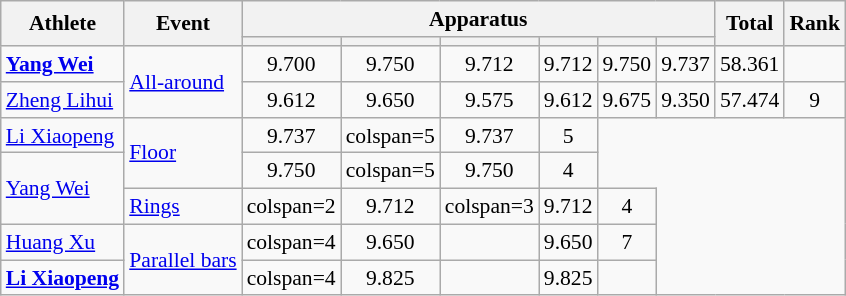<table class=wikitable style=font-size:90%;text-align:center>
<tr>
<th rowspan=2>Athlete</th>
<th rowspan=2>Event</th>
<th colspan =6>Apparatus</th>
<th rowspan=2>Total</th>
<th rowspan=2>Rank</th>
</tr>
<tr style="font-size:95%">
<th></th>
<th></th>
<th></th>
<th></th>
<th></th>
<th></th>
</tr>
<tr>
<td align=left><strong><a href='#'>Yang Wei</a></strong></td>
<td align=left rowspan=2><a href='#'>All-around</a></td>
<td>9.700</td>
<td>9.750</td>
<td>9.712</td>
<td>9.712</td>
<td>9.750</td>
<td>9.737</td>
<td>58.361</td>
<td></td>
</tr>
<tr>
<td align=left><a href='#'>Zheng Lihui</a></td>
<td>9.612</td>
<td>9.650</td>
<td>9.575</td>
<td>9.612</td>
<td>9.675</td>
<td>9.350</td>
<td>57.474</td>
<td>9</td>
</tr>
<tr>
<td align=left><a href='#'>Li Xiaopeng</a></td>
<td align=left rowspan=2><a href='#'>Floor</a></td>
<td>9.737</td>
<td>colspan=5 </td>
<td>9.737</td>
<td>5</td>
</tr>
<tr>
<td align=left rowspan=2><a href='#'>Yang Wei</a></td>
<td>9.750</td>
<td>colspan=5 </td>
<td>9.750</td>
<td>4</td>
</tr>
<tr>
<td align=left><a href='#'>Rings</a></td>
<td>colspan=2 </td>
<td>9.712</td>
<td>colspan=3 </td>
<td>9.712</td>
<td>4</td>
</tr>
<tr>
<td align=left><a href='#'>Huang Xu</a></td>
<td align=left rowspan=2><a href='#'>Parallel bars</a></td>
<td>colspan=4 </td>
<td>9.650</td>
<td></td>
<td>9.650</td>
<td>7</td>
</tr>
<tr>
<td align=left><strong><a href='#'>Li Xiaopeng</a></strong></td>
<td>colspan=4 </td>
<td>9.825</td>
<td></td>
<td>9.825</td>
<td></td>
</tr>
</table>
